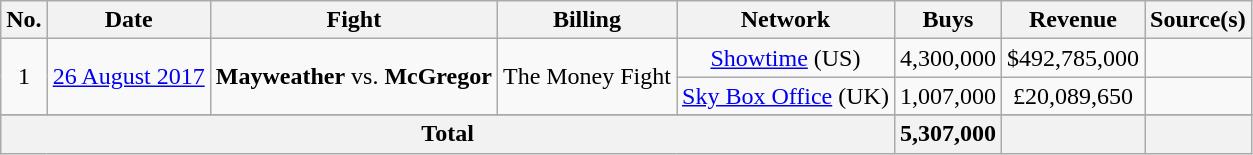<table class="wikitable sortable">
<tr>
<th>No.</th>
<th>Date</th>
<th>Fight</th>
<th>Billing</th>
<th>Network</th>
<th>Buys</th>
<th>Revenue</th>
<th>Source(s)</th>
</tr>
<tr>
<td align=center rowspan="2">1</td>
<td align=center rowspan="2"><a href='#'>26 August 2017</a></td>
<td align=center rowspan="2"><strong>Mayweather</strong> vs. <strong>McGregor</strong></td>
<td align=center rowspan="2">The Money Fight</td>
<td align=center><a href='#'>Showtime</a> (US)</td>
<td align=center>4,300,000</td>
<td align=center>$492,785,000</td>
<td align="center"></td>
</tr>
<tr>
<td align="center"><a href='#'>Sky Box Office</a> (UK)</td>
<td align="center">1,007,000</td>
<td align="center">£20,089,650</td>
<td align="center"></td>
</tr>
<tr>
</tr>
<tr>
<th colspan="5">Total</th>
<th><strong>5,307,000</strong></th>
<th></th>
<th></th>
</tr>
</table>
